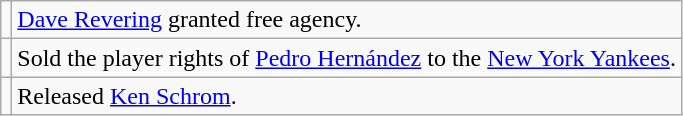<table class="wikitable">
<tr>
<td></td>
<td><a href='#'>Dave Revering</a> granted free agency.</td>
</tr>
<tr>
<td></td>
<td>Sold the player rights of <a href='#'>Pedro Hernández</a> to the <a href='#'>New York Yankees</a>.</td>
</tr>
<tr>
<td></td>
<td>Released <a href='#'>Ken Schrom</a>.</td>
</tr>
</table>
